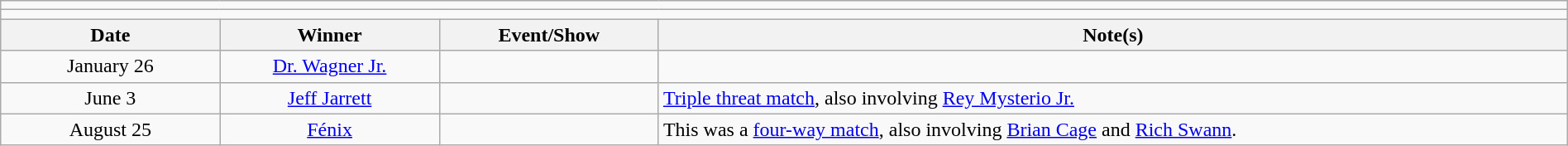<table class="wikitable" style="text-align:center; width:100%;">
<tr>
<td colspan="5"></td>
</tr>
<tr>
<td colspan="5"><strong></strong></td>
</tr>
<tr>
<th width=14%>Date</th>
<th width=14%>Winner</th>
<th width=14%>Event/Show</th>
<th width=58%>Note(s)</th>
</tr>
<tr>
<td>January 26</td>
<td><a href='#'>Dr. Wagner Jr.</a></td>
<td></td>
<td align=left></td>
</tr>
<tr>
<td>June 3</td>
<td><a href='#'>Jeff Jarrett</a></td>
<td></td>
<td align=left><a href='#'>Triple threat match</a>, also involving <a href='#'>Rey Mysterio Jr.</a></td>
</tr>
<tr>
<td>August 25</td>
<td><a href='#'>Fénix</a></td>
<td></td>
<td align=left>This was a <a href='#'>four-way match</a>, also involving <a href='#'>Brian Cage</a> and <a href='#'>Rich Swann</a>.</td>
</tr>
</table>
